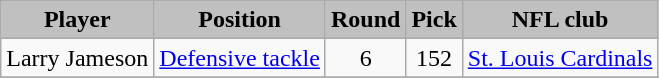<table class="wikitable" style="text-align:center;">
<tr style="background:#C0C0C0;">
<td><strong>Player</strong></td>
<td><strong>Position</strong></td>
<td><strong>Round</strong></td>
<td><strong>Pick</strong></td>
<td><strong>NFL club</strong></td>
</tr>
<tr align="center" bgcolor="">
<td>Larry Jameson</td>
<td><a href='#'>Defensive tackle</a></td>
<td>6</td>
<td>152</td>
<td><a href='#'>St. Louis Cardinals</a></td>
</tr>
<tr align="center" bgcolor="">
</tr>
</table>
